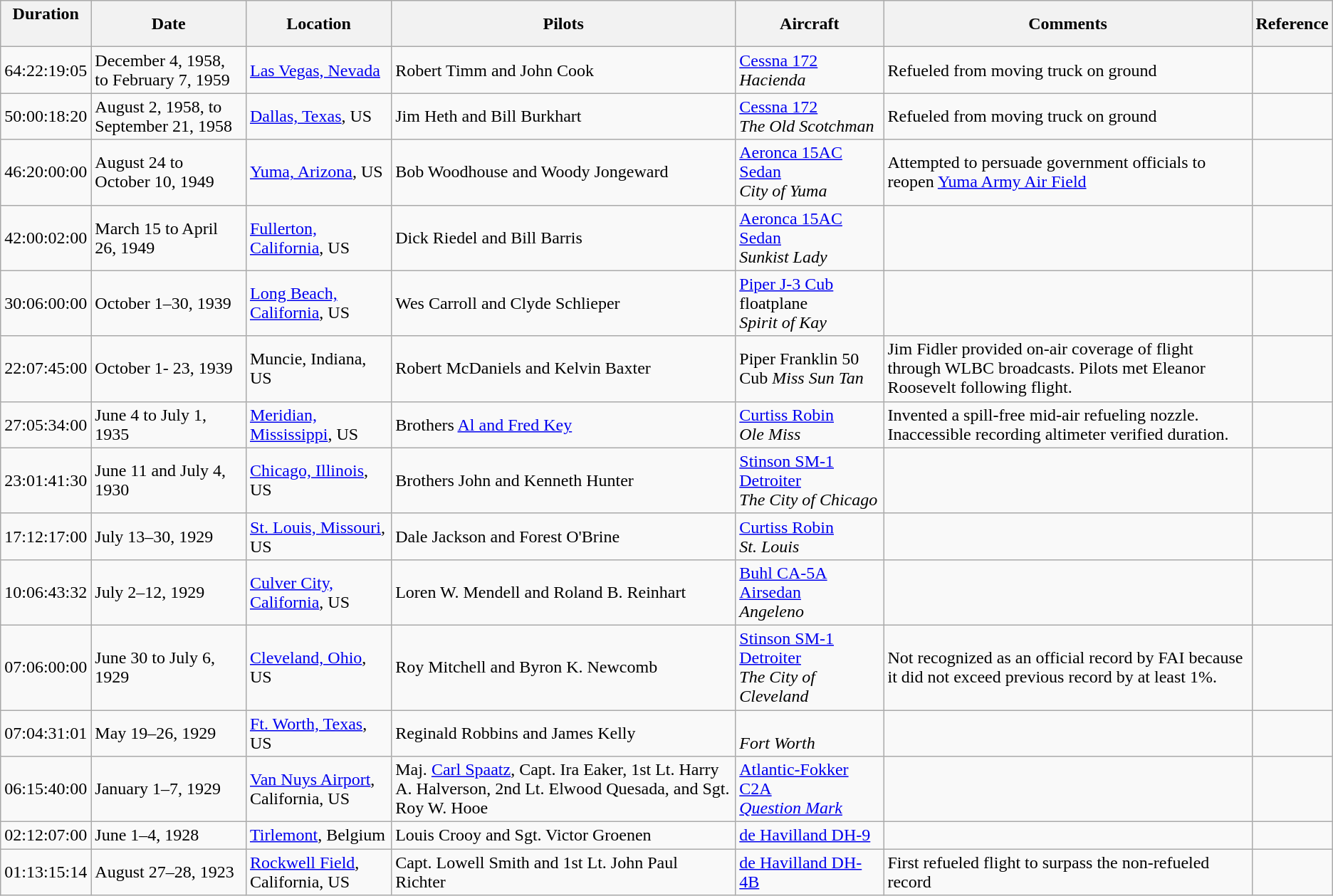<table class="wikitable">
<tr>
<th>Duration<br><br></th>
<th>Date</th>
<th>Location</th>
<th>Pilots</th>
<th>Aircraft</th>
<th>Comments</th>
<th>Reference</th>
</tr>
<tr>
<td>64:22:19:05</td>
<td>December 4, 1958, to February 7, 1959</td>
<td><a href='#'>Las Vegas, Nevada</a></td>
<td>Robert Timm and John Cook</td>
<td><a href='#'>Cessna 172</a><br><em>Hacienda</em></td>
<td>Refueled from moving truck on ground</td>
<td></td>
</tr>
<tr>
<td>50:00:18:20</td>
<td>August 2, 1958, to September 21, 1958</td>
<td><a href='#'>Dallas, Texas</a>, US</td>
<td>Jim Heth and Bill Burkhart</td>
<td><a href='#'>Cessna 172</a><br><em>The Old Scotchman</em></td>
<td>Refueled from moving truck on ground</td>
<td></td>
</tr>
<tr>
<td>46:20:00:00</td>
<td>August 24 to October 10, 1949</td>
<td><a href='#'>Yuma, Arizona</a>, US</td>
<td>Bob Woodhouse and Woody Jongeward</td>
<td><a href='#'>Aeronca 15AC Sedan</a><br><em>City of Yuma</em></td>
<td>Attempted to persuade government officials to reopen <a href='#'>Yuma Army Air Field</a></td>
<td></td>
</tr>
<tr>
<td>42:00:02:00</td>
<td>March 15 to April 26, 1949</td>
<td><a href='#'>Fullerton, California</a>, US</td>
<td>Dick Riedel and Bill Barris</td>
<td><a href='#'>Aeronca 15AC Sedan</a><br><em>Sunkist Lady</em></td>
<td></td>
<td></td>
</tr>
<tr>
<td>30:06:00:00</td>
<td>October 1–30, 1939</td>
<td><a href='#'>Long Beach, California</a>, US</td>
<td>Wes Carroll and Clyde Schlieper</td>
<td><a href='#'>Piper J-3 Cub</a> floatplane<br><em>Spirit of Kay</em></td>
<td></td>
<td></td>
</tr>
<tr>
<td>22:07:45:00</td>
<td>October 1- 23, 1939</td>
<td>Muncie, Indiana, US</td>
<td>Robert McDaniels and Kelvin Baxter</td>
<td>Piper Franklin 50 Cub <em>Miss Sun Tan</em></td>
<td>Jim Fidler provided on-air coverage of flight through WLBC broadcasts. Pilots met Eleanor Roosevelt following flight.</td>
<td></td>
</tr>
<tr>
<td>27:05:34:00</td>
<td>June 4 to July 1, 1935</td>
<td><a href='#'>Meridian, Mississippi</a>, US</td>
<td>Brothers <a href='#'>Al and Fred Key</a></td>
<td><a href='#'>Curtiss Robin</a><br><em>Ole Miss</em></td>
<td>Invented a spill-free mid-air refueling nozzle. Inaccessible recording altimeter verified duration.</td>
<td></td>
</tr>
<tr>
<td>23:01:41:30</td>
<td>June 11 and July 4, 1930</td>
<td><a href='#'>Chicago, Illinois</a>, US</td>
<td>Brothers John and Kenneth Hunter</td>
<td><a href='#'>Stinson SM-1 Detroiter</a><br><em>The City of Chicago</em></td>
<td></td>
<td></td>
</tr>
<tr>
<td>17:12:17:00</td>
<td>July 13–30, 1929</td>
<td><a href='#'>St. Louis, Missouri</a>, US</td>
<td>Dale Jackson and Forest O'Brine</td>
<td><a href='#'>Curtiss Robin</a><br><em>St. Louis</em></td>
<td></td>
<td></td>
</tr>
<tr>
<td>10:06:43:32</td>
<td>July 2–12, 1929</td>
<td><a href='#'>Culver City, California</a>, US</td>
<td>Loren W. Mendell and Roland B. Reinhart</td>
<td><a href='#'>Buhl CA-5A Airsedan</a><br><em>Angeleno</em></td>
<td></td>
<td></td>
</tr>
<tr>
<td>07:06:00:00</td>
<td>June 30 to July 6, 1929</td>
<td><a href='#'>Cleveland, Ohio</a>, US</td>
<td>Roy Mitchell and Byron K. Newcomb</td>
<td><a href='#'>Stinson SM-1 Detroiter</a><br><em>The City of Cleveland</em></td>
<td>Not recognized as an official record by FAI because it did not exceed previous record by at least 1%.</td>
<td></td>
</tr>
<tr>
<td>07:04:31:01</td>
<td>May 19–26, 1929</td>
<td><a href='#'>Ft. Worth, Texas</a>, US</td>
<td>Reginald Robbins and James Kelly</td>
<td><br><em>Fort Worth</em></td>
<td></td>
<td></td>
</tr>
<tr>
<td>06:15:40:00</td>
<td>January 1–7, 1929</td>
<td><a href='#'>Van Nuys Airport</a>, California, US</td>
<td>Maj. <a href='#'>Carl Spaatz</a>, Capt. Ira Eaker, 1st Lt. Harry A. Halverson, 2nd Lt. Elwood Quesada, and Sgt. Roy W. Hooe</td>
<td><a href='#'>Atlantic-Fokker C2A</a><br><a href='#'><em>Question Mark</em></a></td>
<td></td>
<td></td>
</tr>
<tr>
<td>02:12:07:00</td>
<td>June 1–4, 1928</td>
<td><a href='#'>Tirlemont</a>, Belgium</td>
<td>Louis Crooy and Sgt. Victor Groenen</td>
<td><a href='#'>de Havilland DH-9</a></td>
<td></td>
<td></td>
</tr>
<tr>
<td>01:13:15:14</td>
<td>August 27–28, 1923</td>
<td><a href='#'>Rockwell Field</a>, California, US</td>
<td>Capt. Lowell Smith and 1st Lt. John Paul Richter</td>
<td><a href='#'>de Havilland DH-4B</a></td>
<td>First refueled flight to surpass the non-refueled record</td>
<td></td>
</tr>
</table>
